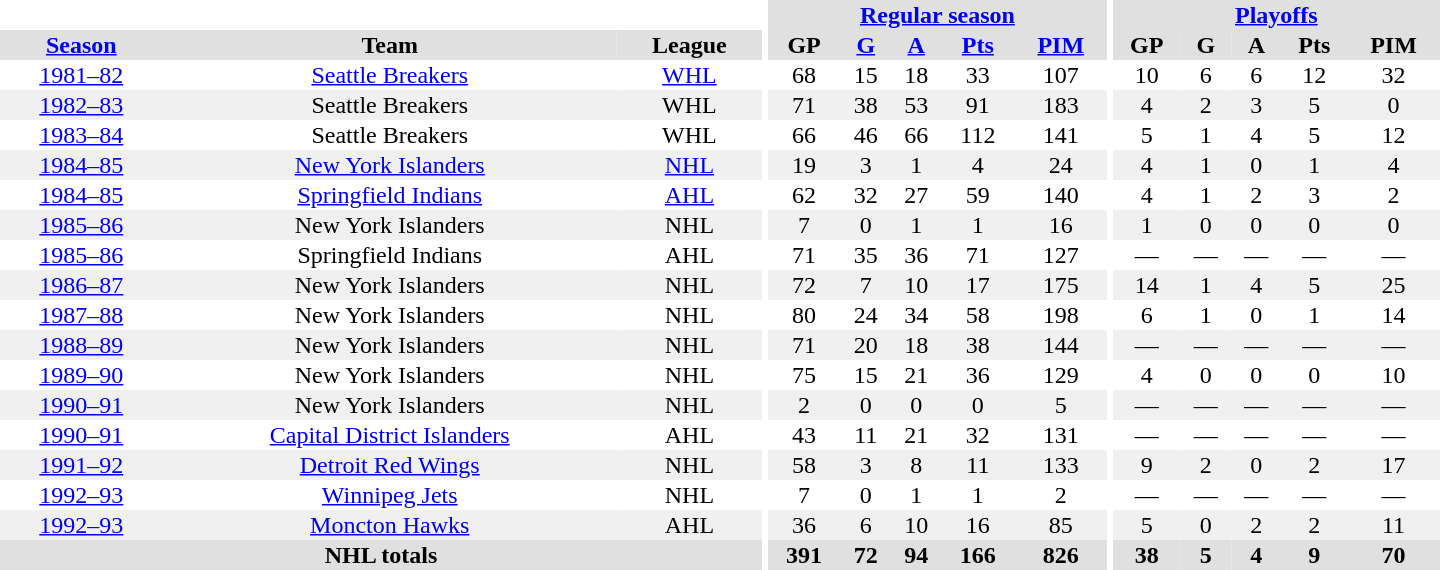<table border="0" cellpadding="1" cellspacing="0" style="text-align:center; width:60em">
<tr bgcolor="#e0e0e0">
<th colspan="3" bgcolor="#ffffff"></th>
<th rowspan="99" bgcolor="#ffffff"></th>
<th colspan="5"><a href='#'>Regular season</a></th>
<th rowspan="99" bgcolor="#ffffff"></th>
<th colspan="5"><a href='#'>Playoffs</a></th>
</tr>
<tr bgcolor="#e0e0e0">
<th><a href='#'>Season</a></th>
<th>Team</th>
<th>League</th>
<th>GP</th>
<th><a href='#'>G</a></th>
<th><a href='#'>A</a></th>
<th><a href='#'>Pts</a></th>
<th><a href='#'>PIM</a></th>
<th>GP</th>
<th>G</th>
<th>A</th>
<th>Pts</th>
<th>PIM</th>
</tr>
<tr>
<td><a href='#'>1981–82</a></td>
<td><a href='#'>Seattle Breakers</a></td>
<td><a href='#'>WHL</a></td>
<td>68</td>
<td>15</td>
<td>18</td>
<td>33</td>
<td>107</td>
<td>10</td>
<td>6</td>
<td>6</td>
<td>12</td>
<td>32</td>
</tr>
<tr bgcolor="#f0f0f0">
<td><a href='#'>1982–83</a></td>
<td>Seattle Breakers</td>
<td>WHL</td>
<td>71</td>
<td>38</td>
<td>53</td>
<td>91</td>
<td>183</td>
<td>4</td>
<td>2</td>
<td>3</td>
<td>5</td>
<td>0</td>
</tr>
<tr>
<td><a href='#'>1983–84</a></td>
<td>Seattle Breakers</td>
<td>WHL</td>
<td>66</td>
<td>46</td>
<td>66</td>
<td>112</td>
<td>141</td>
<td>5</td>
<td>1</td>
<td>4</td>
<td>5</td>
<td>12</td>
</tr>
<tr bgcolor="#f0f0f0">
<td><a href='#'>1984–85</a></td>
<td><a href='#'>New York Islanders</a></td>
<td><a href='#'>NHL</a></td>
<td>19</td>
<td>3</td>
<td>1</td>
<td>4</td>
<td>24</td>
<td>4</td>
<td>1</td>
<td>0</td>
<td>1</td>
<td>4</td>
</tr>
<tr>
<td><a href='#'>1984–85</a></td>
<td><a href='#'>Springfield Indians</a></td>
<td><a href='#'>AHL</a></td>
<td>62</td>
<td>32</td>
<td>27</td>
<td>59</td>
<td>140</td>
<td>4</td>
<td>1</td>
<td>2</td>
<td>3</td>
<td>2</td>
</tr>
<tr bgcolor="#f0f0f0">
<td><a href='#'>1985–86</a></td>
<td>New York Islanders</td>
<td>NHL</td>
<td>7</td>
<td>0</td>
<td>1</td>
<td>1</td>
<td>16</td>
<td>1</td>
<td>0</td>
<td>0</td>
<td>0</td>
<td>0</td>
</tr>
<tr>
<td><a href='#'>1985–86</a></td>
<td>Springfield Indians</td>
<td>AHL</td>
<td>71</td>
<td>35</td>
<td>36</td>
<td>71</td>
<td>127</td>
<td>—</td>
<td>—</td>
<td>—</td>
<td>—</td>
<td>—</td>
</tr>
<tr bgcolor="#f0f0f0">
<td><a href='#'>1986–87</a></td>
<td>New York Islanders</td>
<td>NHL</td>
<td>72</td>
<td>7</td>
<td>10</td>
<td>17</td>
<td>175</td>
<td>14</td>
<td>1</td>
<td>4</td>
<td>5</td>
<td>25</td>
</tr>
<tr>
<td><a href='#'>1987–88</a></td>
<td>New York Islanders</td>
<td>NHL</td>
<td>80</td>
<td>24</td>
<td>34</td>
<td>58</td>
<td>198</td>
<td>6</td>
<td>1</td>
<td>0</td>
<td>1</td>
<td>14</td>
</tr>
<tr bgcolor="#f0f0f0">
<td><a href='#'>1988–89</a></td>
<td>New York Islanders</td>
<td>NHL</td>
<td>71</td>
<td>20</td>
<td>18</td>
<td>38</td>
<td>144</td>
<td>—</td>
<td>—</td>
<td>—</td>
<td>—</td>
<td>—</td>
</tr>
<tr>
<td><a href='#'>1989–90</a></td>
<td>New York Islanders</td>
<td>NHL</td>
<td>75</td>
<td>15</td>
<td>21</td>
<td>36</td>
<td>129</td>
<td>4</td>
<td>0</td>
<td>0</td>
<td>0</td>
<td>10</td>
</tr>
<tr bgcolor="#f0f0f0">
<td><a href='#'>1990–91</a></td>
<td>New York Islanders</td>
<td>NHL</td>
<td>2</td>
<td>0</td>
<td>0</td>
<td>0</td>
<td>5</td>
<td>—</td>
<td>—</td>
<td>—</td>
<td>—</td>
<td>—</td>
</tr>
<tr>
<td><a href='#'>1990–91</a></td>
<td><a href='#'>Capital District Islanders</a></td>
<td>AHL</td>
<td>43</td>
<td>11</td>
<td>21</td>
<td>32</td>
<td>131</td>
<td>—</td>
<td>—</td>
<td>—</td>
<td>—</td>
<td>—</td>
</tr>
<tr bgcolor="#f0f0f0">
<td><a href='#'>1991–92</a></td>
<td><a href='#'>Detroit Red Wings</a></td>
<td>NHL</td>
<td>58</td>
<td>3</td>
<td>8</td>
<td>11</td>
<td>133</td>
<td>9</td>
<td>2</td>
<td>0</td>
<td>2</td>
<td>17</td>
</tr>
<tr>
<td><a href='#'>1992–93</a></td>
<td><a href='#'>Winnipeg Jets</a></td>
<td>NHL</td>
<td>7</td>
<td>0</td>
<td>1</td>
<td>1</td>
<td>2</td>
<td>—</td>
<td>—</td>
<td>—</td>
<td>—</td>
<td>—</td>
</tr>
<tr bgcolor="#f0f0f0">
<td><a href='#'>1992–93</a></td>
<td><a href='#'>Moncton Hawks</a></td>
<td>AHL</td>
<td>36</td>
<td>6</td>
<td>10</td>
<td>16</td>
<td>85</td>
<td>5</td>
<td>0</td>
<td>2</td>
<td>2</td>
<td>11</td>
</tr>
<tr>
</tr>
<tr ALIGN="center" bgcolor="#e0e0e0">
<th colspan="3">NHL totals</th>
<th ALIGN="center">391</th>
<th ALIGN="center">72</th>
<th ALIGN="center">94</th>
<th ALIGN="center">166</th>
<th ALIGN="center">826</th>
<th ALIGN="center">38</th>
<th ALIGN="center">5</th>
<th ALIGN="center">4</th>
<th ALIGN="center">9</th>
<th ALIGN="center">70</th>
</tr>
</table>
